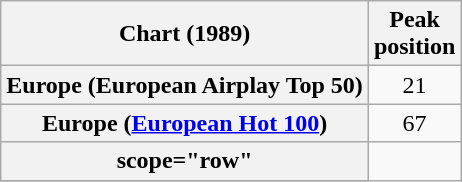<table class="wikitable sortable plainrowheaders">
<tr>
<th>Chart (1989)</th>
<th>Peak<br>position</th>
</tr>
<tr>
<th scope="row">Europe (European Airplay Top 50)</th>
<td align="center">21</td>
</tr>
<tr>
<th scope="row">Europe (<a href='#'>European Hot 100</a>)</th>
<td align="center">67</td>
</tr>
<tr>
<th>scope="row"</th>
</tr>
<tr>
</tr>
</table>
